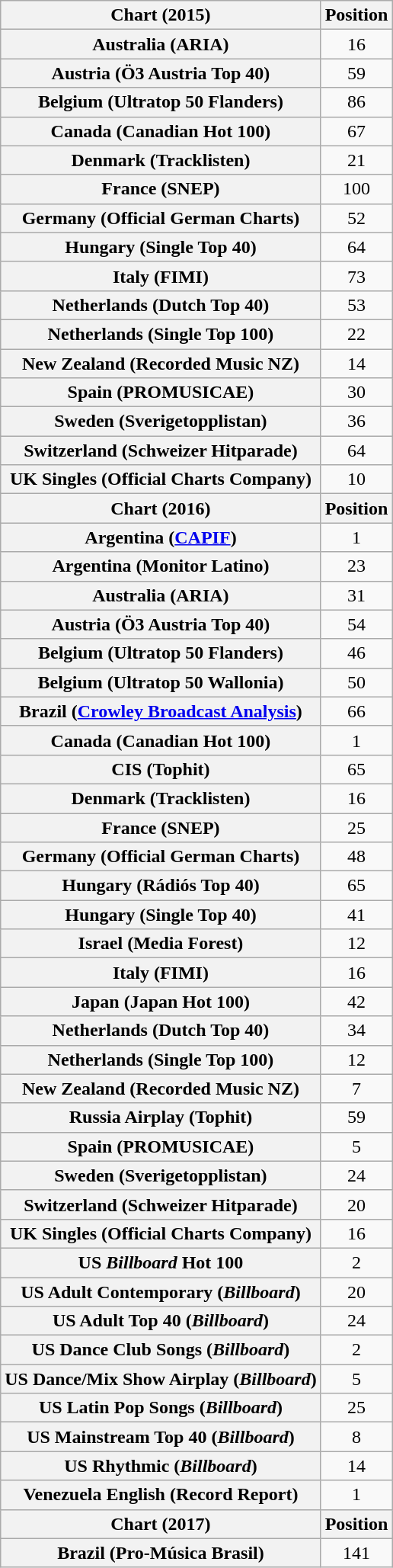<table class="wikitable sortable plainrowheaders" style="text-align:center">
<tr>
<th scope="col">Chart (2015)</th>
<th scope="col">Position</th>
</tr>
<tr>
<th scope="row">Australia (ARIA)</th>
<td>16</td>
</tr>
<tr>
<th scope="row">Austria (Ö3 Austria Top 40)</th>
<td>59</td>
</tr>
<tr>
<th scope="row">Belgium (Ultratop 50 Flanders)</th>
<td>86</td>
</tr>
<tr>
<th scope="row">Canada (Canadian Hot 100)</th>
<td>67</td>
</tr>
<tr>
<th scope="row">Denmark (Tracklisten)</th>
<td>21</td>
</tr>
<tr>
<th scope="row">France (SNEP)</th>
<td>100</td>
</tr>
<tr>
<th scope="row">Germany (Official German Charts)</th>
<td>52</td>
</tr>
<tr>
<th scope="row">Hungary (Single Top 40)</th>
<td>64</td>
</tr>
<tr>
<th scope="row">Italy (FIMI)</th>
<td>73</td>
</tr>
<tr>
<th scope="row">Netherlands (Dutch Top 40)</th>
<td>53</td>
</tr>
<tr>
<th scope="row">Netherlands (Single Top 100)</th>
<td>22</td>
</tr>
<tr>
<th scope="row">New Zealand (Recorded Music NZ)</th>
<td>14</td>
</tr>
<tr>
<th scope="row">Spain (PROMUSICAE)</th>
<td>30</td>
</tr>
<tr>
<th scope="row">Sweden (Sverigetopplistan)</th>
<td>36</td>
</tr>
<tr>
<th scope="row">Switzerland (Schweizer Hitparade)</th>
<td>64</td>
</tr>
<tr>
<th scope="row">UK Singles (Official Charts Company)</th>
<td>10</td>
</tr>
<tr>
<th scope="col">Chart (2016)</th>
<th scope="col">Position</th>
</tr>
<tr>
<th scope="row">Argentina (<a href='#'>CAPIF</a>)</th>
<td>1</td>
</tr>
<tr>
<th scope="row">Argentina (Monitor Latino)</th>
<td>23</td>
</tr>
<tr>
<th scope="row">Australia (ARIA)</th>
<td>31</td>
</tr>
<tr>
<th scope="row">Austria (Ö3 Austria Top 40)</th>
<td>54</td>
</tr>
<tr>
<th scope="row">Belgium (Ultratop 50 Flanders)</th>
<td>46</td>
</tr>
<tr>
<th scope="row">Belgium (Ultratop 50 Wallonia)</th>
<td>50</td>
</tr>
<tr>
<th scope="row">Brazil (<a href='#'>Crowley Broadcast Analysis</a>)</th>
<td>66</td>
</tr>
<tr>
<th scope="row">Canada (Canadian Hot 100)</th>
<td>1</td>
</tr>
<tr>
<th scope="row">CIS (Tophit)</th>
<td style="text-align:center;">65</td>
</tr>
<tr>
<th scope="row">Denmark (Tracklisten)</th>
<td>16</td>
</tr>
<tr>
<th scope="row">France (SNEP)</th>
<td>25</td>
</tr>
<tr>
<th scope="row">Germany (Official German Charts)</th>
<td>48</td>
</tr>
<tr>
<th scope="row">Hungary (Rádiós Top 40)</th>
<td>65</td>
</tr>
<tr>
<th scope="row">Hungary (Single Top 40)</th>
<td>41</td>
</tr>
<tr>
<th scope="row">Israel (Media Forest)</th>
<td>12</td>
</tr>
<tr>
<th scope="row">Italy (FIMI)</th>
<td>16</td>
</tr>
<tr>
<th scope="row">Japan (Japan Hot 100)</th>
<td>42</td>
</tr>
<tr>
<th scope="row">Netherlands (Dutch Top 40)</th>
<td>34</td>
</tr>
<tr>
<th scope="row">Netherlands (Single Top 100)</th>
<td>12</td>
</tr>
<tr>
<th scope="row">New Zealand (Recorded Music NZ)</th>
<td>7</td>
</tr>
<tr>
<th scope="row">Russia Airplay (Tophit)</th>
<td style="text-align:center;">59</td>
</tr>
<tr>
<th scope="row">Spain (PROMUSICAE)</th>
<td>5</td>
</tr>
<tr>
<th scope="row">Sweden (Sverigetopplistan)</th>
<td>24</td>
</tr>
<tr>
<th scope="row">Switzerland (Schweizer Hitparade)</th>
<td>20</td>
</tr>
<tr>
<th scope="row">UK Singles (Official Charts Company)</th>
<td>16</td>
</tr>
<tr>
<th scope="row">US <em>Billboard</em> Hot 100</th>
<td>2</td>
</tr>
<tr>
<th scope="row">US Adult Contemporary (<em>Billboard</em>)</th>
<td>20</td>
</tr>
<tr>
<th scope="row">US Adult Top 40 (<em>Billboard</em>)</th>
<td>24</td>
</tr>
<tr>
<th scope="row">US Dance Club Songs (<em>Billboard</em>)</th>
<td>2</td>
</tr>
<tr>
<th scope="row">US Dance/Mix Show Airplay (<em>Billboard</em>)</th>
<td>5</td>
</tr>
<tr>
<th scope="row">US Latin Pop Songs (<em>Billboard</em>)</th>
<td>25</td>
</tr>
<tr>
<th scope="row">US Mainstream Top 40 (<em>Billboard</em>)</th>
<td>8</td>
</tr>
<tr>
<th scope="row">US Rhythmic (<em>Billboard</em>)</th>
<td>14</td>
</tr>
<tr>
<th scope="row">Venezuela English (Record Report)</th>
<td>1</td>
</tr>
<tr>
<th scope="col">Chart (2017)</th>
<th scope="col">Position</th>
</tr>
<tr>
<th scope="row">Brazil (Pro-Música Brasil)</th>
<td>141</td>
</tr>
</table>
